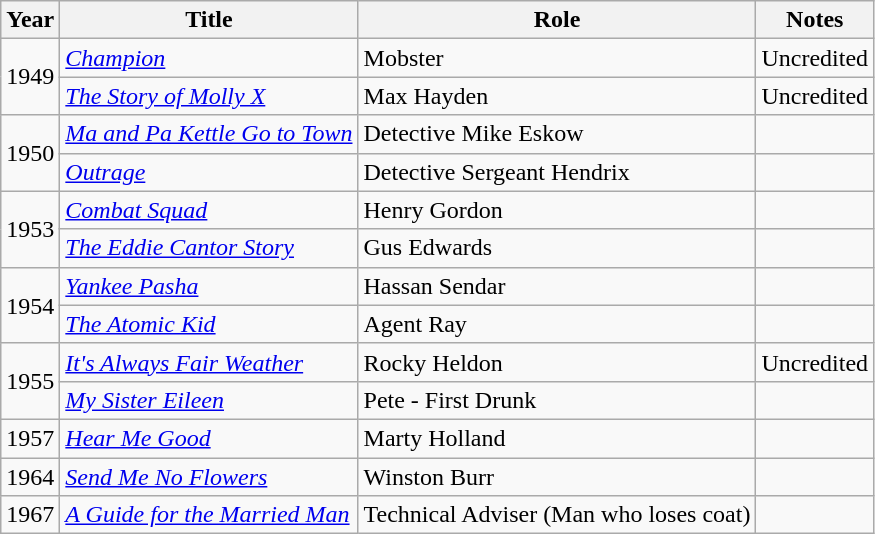<table class="wikitable">
<tr>
<th>Year</th>
<th>Title</th>
<th>Role</th>
<th>Notes</th>
</tr>
<tr>
<td rowspan=2>1949</td>
<td><em><a href='#'>Champion</a></em></td>
<td>Mobster</td>
<td>Uncredited</td>
</tr>
<tr>
<td><em><a href='#'>The Story of Molly X</a></em></td>
<td>Max Hayden</td>
<td>Uncredited</td>
</tr>
<tr>
<td rowspan=2>1950</td>
<td><em><a href='#'>Ma and Pa Kettle Go to Town</a></em></td>
<td>Detective Mike Eskow</td>
<td></td>
</tr>
<tr>
<td><em><a href='#'>Outrage</a></em></td>
<td>Detective Sergeant Hendrix</td>
<td></td>
</tr>
<tr>
<td rowspan=2>1953</td>
<td><em><a href='#'>Combat Squad</a></em></td>
<td>Henry Gordon</td>
<td></td>
</tr>
<tr>
<td><em><a href='#'>The Eddie Cantor Story</a></em></td>
<td>Gus Edwards</td>
<td></td>
</tr>
<tr>
<td rowspan=2>1954</td>
<td><em><a href='#'>Yankee Pasha</a></em></td>
<td>Hassan Sendar</td>
<td></td>
</tr>
<tr>
<td><em><a href='#'>The Atomic Kid</a></em></td>
<td>Agent Ray</td>
<td></td>
</tr>
<tr>
<td rowspan=2>1955</td>
<td><em><a href='#'>It's Always Fair Weather</a></em></td>
<td>Rocky Heldon</td>
<td>Uncredited</td>
</tr>
<tr>
<td><em><a href='#'>My Sister Eileen</a></em></td>
<td>Pete - First Drunk</td>
<td></td>
</tr>
<tr>
<td>1957</td>
<td><em><a href='#'>Hear Me Good</a></em></td>
<td>Marty Holland</td>
<td></td>
</tr>
<tr>
<td>1964</td>
<td><em><a href='#'>Send Me No Flowers</a></em></td>
<td>Winston Burr</td>
<td></td>
</tr>
<tr>
<td>1967</td>
<td><em><a href='#'>A Guide for the Married Man</a></em></td>
<td>Technical Adviser (Man who loses coat)</td>
<td></td>
</tr>
</table>
